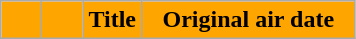<table class=wikitable style="background:#FFFFFF">
<tr>
<th style="background:#FFA500; width:20px"></th>
<th style="background:#FFA500; width:20px"></th>
<th style="background:#FFA500">Title</th>
<th style="background:#FFA500; width:135px">Original air date<br>











</th>
</tr>
</table>
